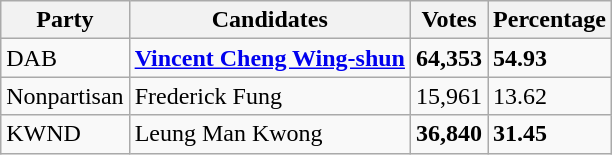<table class="wikitable">
<tr>
<th>Party</th>
<th>Candidates</th>
<th>Votes</th>
<th>Percentage</th>
</tr>
<tr>
<td>DAB</td>
<td><strong><a href='#'>Vincent Cheng Wing-shun</a></strong></td>
<td><strong>64,353</strong></td>
<td><strong>54.93</strong></td>
</tr>
<tr>
<td>Nonpartisan</td>
<td>Frederick Fung</td>
<td>15,961</td>
<td>13.62</td>
</tr>
<tr>
<td>KWND</td>
<td>Leung Man Kwong</td>
<td><strong>36,840</strong></td>
<td><strong>31.45</strong></td>
</tr>
</table>
